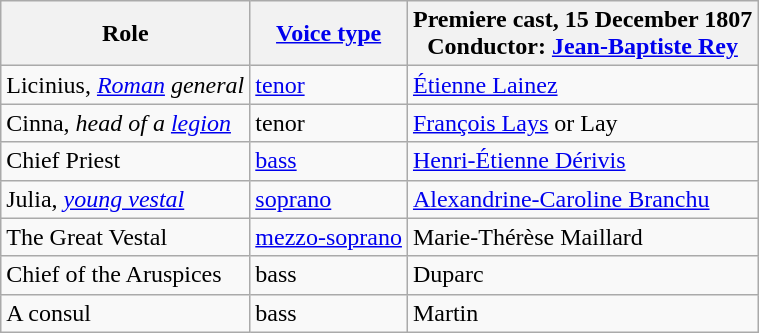<table class="wikitable">
<tr>
<th>Role</th>
<th><a href='#'>Voice type</a></th>
<th>Premiere cast, 15 December 1807<br>Conductor: <a href='#'>Jean-Baptiste Rey</a></th>
</tr>
<tr>
<td>Licinius, <em><a href='#'>Roman</a> general</em></td>
<td><a href='#'>tenor</a></td>
<td><a href='#'>Étienne Lainez</a></td>
</tr>
<tr>
<td>Cinna, <em>head of a <a href='#'>legion</a></em></td>
<td>tenor</td>
<td><a href='#'>François Lays</a> or Lay</td>
</tr>
<tr>
<td>Chief Priest</td>
<td><a href='#'>bass</a></td>
<td><a href='#'>Henri-Étienne Dérivis</a></td>
</tr>
<tr>
<td>Julia, <em><a href='#'>young vestal</a></em></td>
<td><a href='#'>soprano</a></td>
<td><a href='#'>Alexandrine-Caroline Branchu</a></td>
</tr>
<tr>
<td>The Great Vestal</td>
<td><a href='#'>mezzo-soprano</a></td>
<td>Marie-Thérèse Maillard</td>
</tr>
<tr>
<td>Chief of the Aruspices</td>
<td>bass</td>
<td>Duparc</td>
</tr>
<tr>
<td>A consul</td>
<td>bass</td>
<td>Martin</td>
</tr>
</table>
